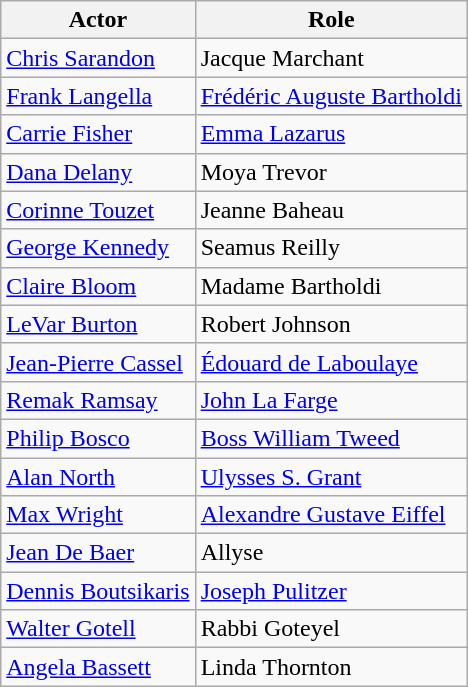<table class="wikitable">
<tr>
<th>Actor</th>
<th>Role</th>
</tr>
<tr>
<td><a href='#'>Chris Sarandon</a></td>
<td>Jacque Marchant</td>
</tr>
<tr>
<td><a href='#'>Frank Langella</a></td>
<td><a href='#'>Frédéric Auguste Bartholdi</a></td>
</tr>
<tr>
<td><a href='#'>Carrie Fisher</a></td>
<td><a href='#'>Emma Lazarus</a></td>
</tr>
<tr>
<td><a href='#'>Dana Delany</a></td>
<td>Moya Trevor</td>
</tr>
<tr>
<td><a href='#'>Corinne Touzet</a></td>
<td>Jeanne Baheau</td>
</tr>
<tr>
<td><a href='#'>George Kennedy</a></td>
<td>Seamus Reilly</td>
</tr>
<tr>
<td><a href='#'>Claire Bloom</a></td>
<td>Madame Bartholdi</td>
</tr>
<tr>
<td><a href='#'>LeVar Burton</a></td>
<td>Robert Johnson</td>
</tr>
<tr>
<td><a href='#'>Jean-Pierre Cassel</a></td>
<td><a href='#'>Édouard de Laboulaye</a></td>
</tr>
<tr>
<td><a href='#'>Remak Ramsay</a></td>
<td><a href='#'>John La Farge</a></td>
</tr>
<tr>
<td><a href='#'>Philip Bosco</a></td>
<td><a href='#'>Boss William Tweed</a></td>
</tr>
<tr>
<td><a href='#'>Alan North</a></td>
<td><a href='#'>Ulysses S. Grant</a></td>
</tr>
<tr>
<td><a href='#'>Max Wright</a></td>
<td><a href='#'>Alexandre Gustave Eiffel</a></td>
</tr>
<tr>
<td><a href='#'>Jean De Baer</a></td>
<td>Allyse</td>
</tr>
<tr>
<td><a href='#'>Dennis Boutsikaris</a></td>
<td><a href='#'>Joseph Pulitzer</a></td>
</tr>
<tr>
<td><a href='#'>Walter Gotell</a></td>
<td>Rabbi Goteyel</td>
</tr>
<tr>
<td><a href='#'>Angela Bassett</a></td>
<td>Linda Thornton</td>
</tr>
</table>
